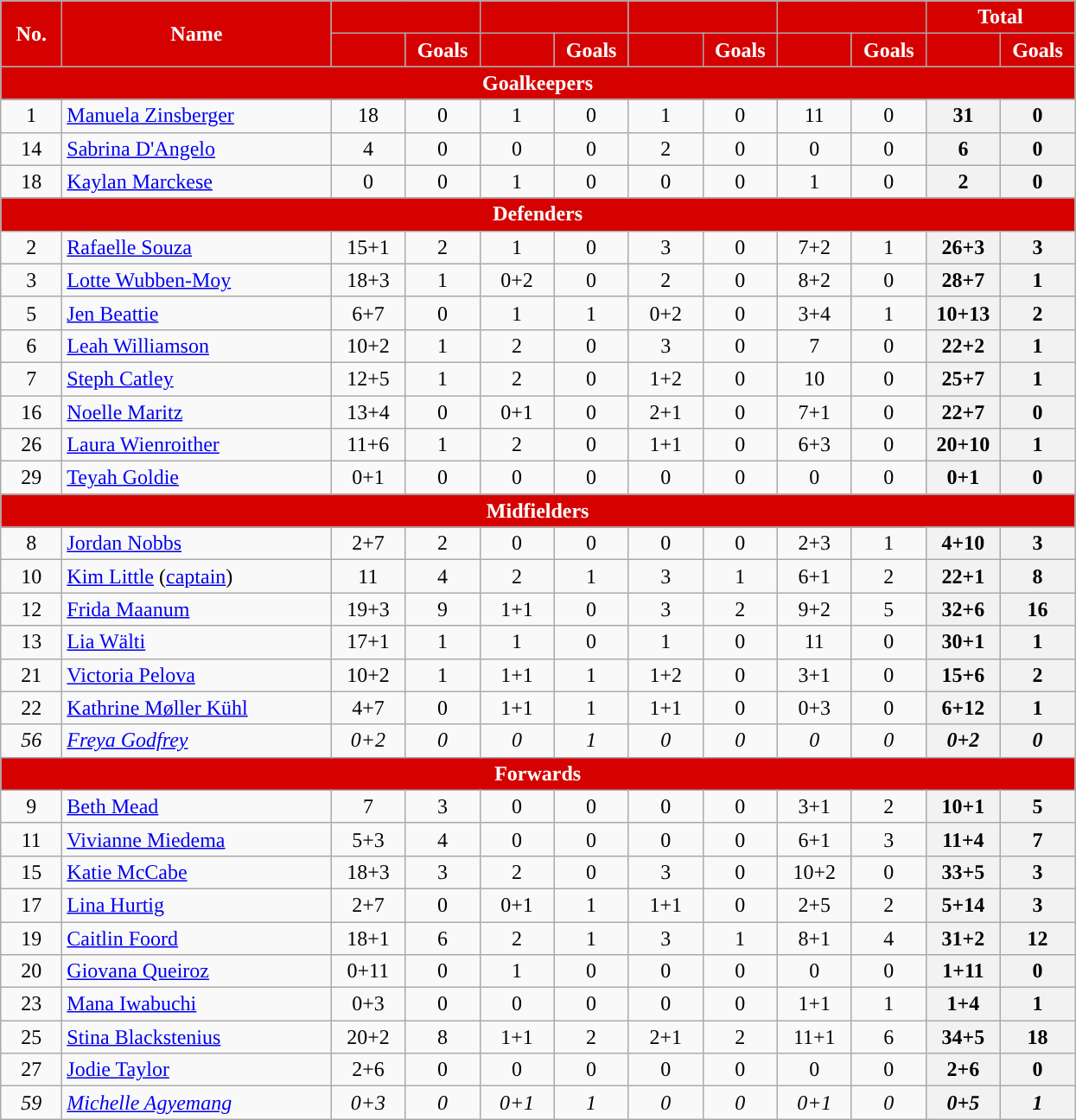<table class="wikitable" style="text-align:center; font-size:100%; ">
<tr>
<th rowspan="2" style="background:#d50000; color:white; text-align:center; width:40px;">No.</th>
<th rowspan="2" style="background:#d50000; color:white; text-align:center; width:200px;">Name</th>
<th colspan="2" style="background:#d50000; color:white; text-align:center;"><a href='#'></a></th>
<th colspan="2" style="background:#d50000; color:white; text-align:center;"><a href='#'></a></th>
<th colspan="2" style="background:#d50000; color:white; text-align:center;"><a href='#'></a></th>
<th colspan="2" style="background:#d50000; color:white; text-align:center;"><a href='#'></a></th>
<th colspan="2" style="background:#d50000; color:white; text-align:center;">Total</th>
</tr>
<tr>
<th style="background:#d50000; color:white; text-align:center; width:50px;"></th>
<th style="background:#d50000; color:white; text-align:center; width:50px;">Goals</th>
<th style="background:#d50000; color:white; text-align:center; width:50px;"></th>
<th style="background:#d50000; color:white; text-align:center; width:50px;">Goals</th>
<th style="background:#d50000; color:white; text-align:center; width:50px;"></th>
<th style="background:#d50000; color:white; text-align:center; width:50px;">Goals</th>
<th style="background:#d50000; color:white; text-align:center; width:50px;"></th>
<th style="background:#d50000; color:white; text-align:center; width:50px;">Goals</th>
<th style="background:#d50000; color:white; text-align:center; width:50px;"></th>
<th style="background:#d50000; color:white; text-align:center; width:50px;">Goals</th>
</tr>
<tr>
<th colspan="12" style="background:#d50000; color:white; text-align:center;">Goalkeepers</th>
</tr>
<tr>
<td>1</td>
<td align="left"> <a href='#'>Manuela Zinsberger</a></td>
<td>18</td>
<td>0</td>
<td>1</td>
<td>0</td>
<td>1</td>
<td>0</td>
<td>11</td>
<td>0</td>
<th>31</th>
<th>0</th>
</tr>
<tr>
<td>14</td>
<td align="left"> <a href='#'>Sabrina D'Angelo</a></td>
<td>4</td>
<td>0</td>
<td>0</td>
<td>0</td>
<td>2</td>
<td>0</td>
<td>0</td>
<td>0</td>
<th>6</th>
<th>0</th>
</tr>
<tr>
<td>18</td>
<td align="left"> <a href='#'>Kaylan Marckese</a></td>
<td>0</td>
<td>0</td>
<td>1</td>
<td>0</td>
<td>0</td>
<td>0</td>
<td>1</td>
<td>0</td>
<th>2</th>
<th>0</th>
</tr>
<tr>
<th colspan="12" style="background:#d50000; color:white; text-align:center;">Defenders</th>
</tr>
<tr>
<td>2</td>
<td align="left"> <a href='#'>Rafaelle Souza</a></td>
<td>15+1</td>
<td>2</td>
<td>1</td>
<td>0</td>
<td>3</td>
<td>0</td>
<td>7+2</td>
<td>1</td>
<th>26+3</th>
<th>3</th>
</tr>
<tr>
<td>3</td>
<td align="left"> <a href='#'>Lotte Wubben-Moy</a></td>
<td>18+3</td>
<td>1</td>
<td>0+2</td>
<td>0</td>
<td>2</td>
<td>0</td>
<td>8+2</td>
<td>0</td>
<th>28+7</th>
<th>1</th>
</tr>
<tr>
<td>5</td>
<td align="left"> <a href='#'>Jen Beattie</a></td>
<td>6+7</td>
<td>0</td>
<td>1</td>
<td>1</td>
<td>0+2</td>
<td>0</td>
<td>3+4</td>
<td>1</td>
<th>10+13</th>
<th>2</th>
</tr>
<tr>
<td>6</td>
<td align="left"> <a href='#'>Leah Williamson</a></td>
<td>10+2</td>
<td>1</td>
<td>2</td>
<td>0</td>
<td>3</td>
<td>0</td>
<td>7</td>
<td>0</td>
<th>22+2</th>
<th>1</th>
</tr>
<tr>
<td>7</td>
<td align="left"> <a href='#'>Steph Catley</a></td>
<td>12+5</td>
<td>1</td>
<td>2</td>
<td>0</td>
<td>1+2</td>
<td>0</td>
<td>10</td>
<td>0</td>
<th>25+7</th>
<th>1</th>
</tr>
<tr>
<td>16</td>
<td align="left"> <a href='#'>Noelle Maritz</a></td>
<td>13+4</td>
<td>0</td>
<td>0+1</td>
<td>0</td>
<td>2+1</td>
<td>0</td>
<td>7+1</td>
<td>0</td>
<th>22+7</th>
<th>0</th>
</tr>
<tr>
<td>26</td>
<td align="left"> <a href='#'>Laura Wienroither</a></td>
<td>11+6</td>
<td>1</td>
<td>2</td>
<td>0</td>
<td>1+1</td>
<td>0</td>
<td>6+3</td>
<td>0</td>
<th>20+10</th>
<th>1</th>
</tr>
<tr>
<td>29</td>
<td align="left"> <a href='#'>Teyah Goldie</a></td>
<td>0+1</td>
<td>0</td>
<td>0</td>
<td>0</td>
<td>0</td>
<td>0</td>
<td>0</td>
<td>0</td>
<th>0+1</th>
<th>0</th>
</tr>
<tr>
<th colspan="12" style="background:#d50000; color:white; text-align:center;">Midfielders</th>
</tr>
<tr>
<td>8</td>
<td align="left"> <a href='#'>Jordan Nobbs</a></td>
<td>2+7</td>
<td>2</td>
<td>0</td>
<td>0</td>
<td>0</td>
<td>0</td>
<td>2+3</td>
<td>1</td>
<th>4+10</th>
<th>3</th>
</tr>
<tr>
<td>10</td>
<td align="left"> <a href='#'>Kim Little</a> (<a href='#'>captain</a>)</td>
<td>11</td>
<td>4</td>
<td>2</td>
<td>1</td>
<td>3</td>
<td>1</td>
<td>6+1</td>
<td>2</td>
<th>22+1</th>
<th>8</th>
</tr>
<tr>
<td>12</td>
<td align="left"> <a href='#'>Frida Maanum</a></td>
<td>19+3</td>
<td>9</td>
<td>1+1</td>
<td>0</td>
<td>3</td>
<td>2</td>
<td>9+2</td>
<td>5</td>
<th>32+6</th>
<th>16</th>
</tr>
<tr>
<td>13</td>
<td align="left"> <a href='#'>Lia Wälti</a></td>
<td>17+1</td>
<td>1</td>
<td>1</td>
<td>0</td>
<td>1</td>
<td>0</td>
<td>11</td>
<td>0</td>
<th>30+1</th>
<th>1</th>
</tr>
<tr>
<td>21</td>
<td align="left"> <a href='#'>Victoria Pelova</a></td>
<td>10+2</td>
<td>1</td>
<td>1+1</td>
<td>1</td>
<td>1+2</td>
<td>0</td>
<td>3+1</td>
<td>0</td>
<th>15+6</th>
<th>2</th>
</tr>
<tr>
<td>22</td>
<td align="left"> <a href='#'>Kathrine Møller Kühl</a></td>
<td>4+7</td>
<td>0</td>
<td>1+1</td>
<td>1</td>
<td>1+1</td>
<td>0</td>
<td>0+3</td>
<td>0</td>
<th>6+12</th>
<th>1</th>
</tr>
<tr>
<td><em>56</em></td>
<td align="left"><em> <a href='#'>Freya Godfrey</a></em></td>
<td><em>0+2</em></td>
<td><em>0</em></td>
<td><em>0</em></td>
<td><em>1</em></td>
<td><em>0</em></td>
<td><em>0</em></td>
<td><em>0</em></td>
<td><em>0</em></td>
<th><em>0+2</em></th>
<th><em>0</em></th>
</tr>
<tr>
<th colspan="12" style="background:#d50000; color:white; text-align:center;">Forwards</th>
</tr>
<tr>
<td>9</td>
<td align="left"> <a href='#'>Beth Mead</a></td>
<td>7</td>
<td>3</td>
<td>0</td>
<td>0</td>
<td>0</td>
<td>0</td>
<td>3+1</td>
<td>2</td>
<th>10+1</th>
<th>5</th>
</tr>
<tr>
<td>11</td>
<td align="left"> <a href='#'>Vivianne Miedema</a></td>
<td>5+3</td>
<td>4</td>
<td>0</td>
<td>0</td>
<td>0</td>
<td>0</td>
<td>6+1</td>
<td>3</td>
<th>11+4</th>
<th>7</th>
</tr>
<tr>
<td>15</td>
<td align="left"> <a href='#'>Katie McCabe</a></td>
<td>18+3</td>
<td>3</td>
<td>2</td>
<td>0</td>
<td>3</td>
<td>0</td>
<td>10+2</td>
<td>0</td>
<th>33+5</th>
<th>3</th>
</tr>
<tr>
<td>17</td>
<td align="left"> <a href='#'>Lina Hurtig</a></td>
<td>2+7</td>
<td>0</td>
<td>0+1</td>
<td>1</td>
<td>1+1</td>
<td>0</td>
<td>2+5</td>
<td>2</td>
<th>5+14</th>
<th>3</th>
</tr>
<tr>
<td>19</td>
<td align="left"> <a href='#'>Caitlin Foord</a></td>
<td>18+1</td>
<td>6</td>
<td>2</td>
<td>1</td>
<td>3</td>
<td>1</td>
<td>8+1</td>
<td>4</td>
<th>31+2</th>
<th>12</th>
</tr>
<tr>
<td>20</td>
<td align="left"> <a href='#'>Giovana Queiroz</a></td>
<td>0+11</td>
<td>0</td>
<td>1</td>
<td>0</td>
<td>0</td>
<td>0</td>
<td>0</td>
<td>0</td>
<th>1+11</th>
<th>0</th>
</tr>
<tr>
<td>23</td>
<td align="left"> <a href='#'>Mana Iwabuchi</a></td>
<td>0+3</td>
<td>0</td>
<td>0</td>
<td>0</td>
<td>0</td>
<td>0</td>
<td>1+1</td>
<td>1</td>
<th>1+4</th>
<th>1</th>
</tr>
<tr>
<td>25</td>
<td align="left"> <a href='#'>Stina Blackstenius</a></td>
<td>20+2</td>
<td>8</td>
<td>1+1</td>
<td>2</td>
<td>2+1</td>
<td>2</td>
<td>11+1</td>
<td>6</td>
<th>34+5</th>
<th>18</th>
</tr>
<tr>
<td>27</td>
<td align="left"> <a href='#'>Jodie Taylor</a></td>
<td>2+6</td>
<td>0</td>
<td>0</td>
<td>0</td>
<td>0</td>
<td>0</td>
<td>0</td>
<td>0</td>
<th>2+6</th>
<th>0</th>
</tr>
<tr>
<td><em>59</em></td>
<td align="left"><em> <a href='#'>Michelle Agyemang</a></em></td>
<td><em>0+3</em></td>
<td><em>0</em></td>
<td><em>0+1</em></td>
<td><em>1</em></td>
<td><em>0</em></td>
<td><em>0</em></td>
<td><em>0+1</em></td>
<td><em>0</em></td>
<th><em>0+5</em></th>
<th><em>1</em></th>
</tr>
</table>
